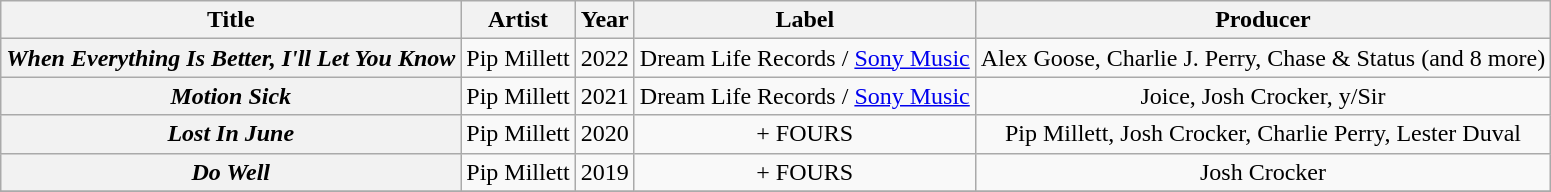<table class="wikitable plainrowheaders" style="text-align:center;">
<tr>
<th scope="col">Title</th>
<th scope="col">Artist</th>
<th scope="col">Year</th>
<th scope="col">Label</th>
<th scope="col">Producer</th>
</tr>
<tr>
<th scope="row"><em>When Everything Is Better, I'll Let You Know</em></th>
<td>Pip Millett</td>
<td>2022</td>
<td>Dream Life Records / <a href='#'>Sony Music</a></td>
<td>Alex Goose, Charlie J. Perry, Chase & Status (and 8 more)</td>
</tr>
<tr>
<th scope="row"><em>Motion Sick</em></th>
<td>Pip Millett</td>
<td>2021</td>
<td>Dream Life Records / <a href='#'>Sony Music</a></td>
<td>Joice, Josh Crocker, y/Sir</td>
</tr>
<tr>
<th scope="row"><em>Lost In June</em></th>
<td>Pip Millett</td>
<td>2020</td>
<td>+ FOURS</td>
<td>Pip Millett, Josh Crocker, Charlie Perry, Lester Duval</td>
</tr>
<tr>
<th scope="row"><em>Do Well</em></th>
<td>Pip Millett</td>
<td>2019</td>
<td>+ FOURS</td>
<td>Josh Crocker</td>
</tr>
<tr>
</tr>
</table>
